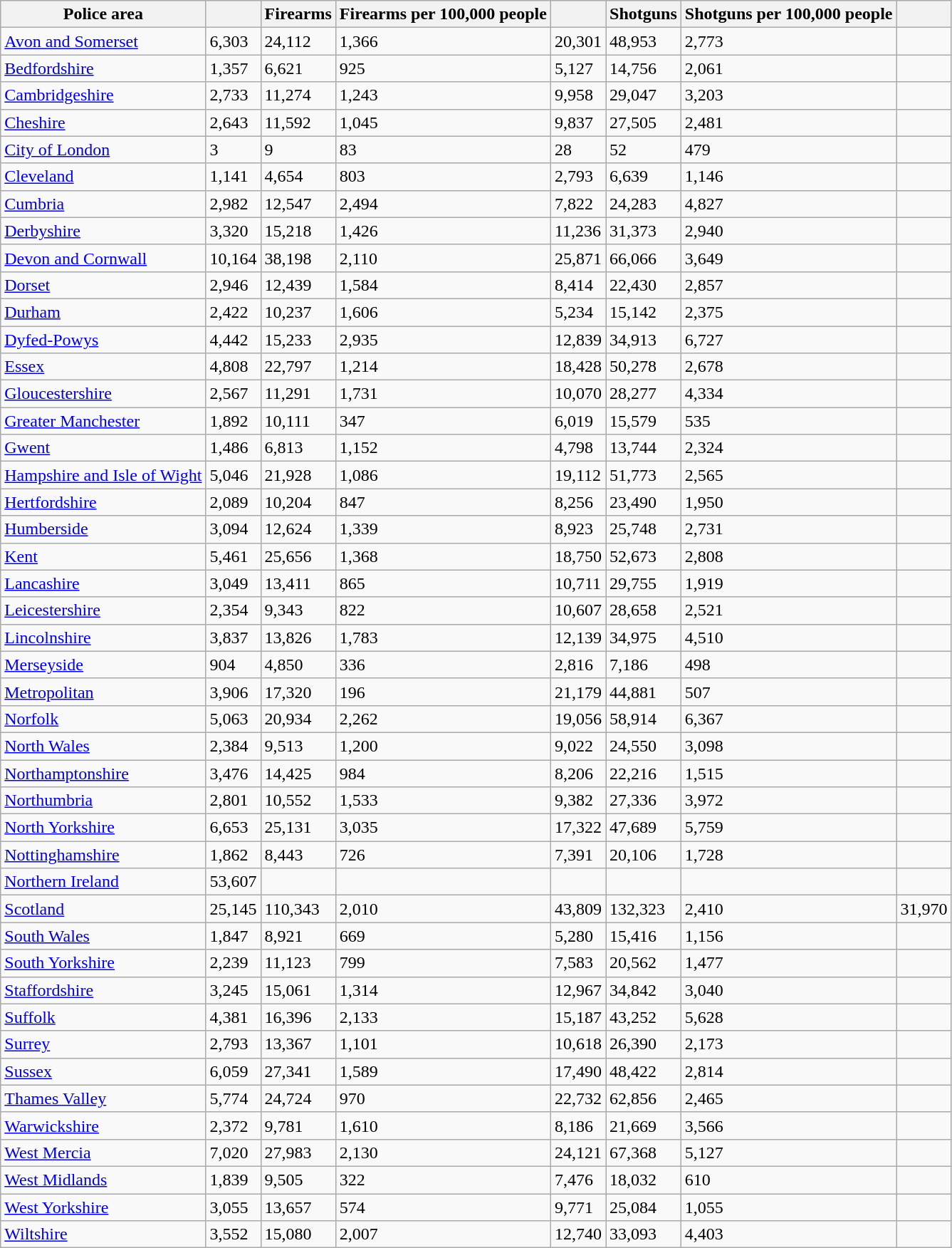<table class="wikitable sortable">
<tr>
<th>Police area</th>
<th></th>
<th>Firearms</th>
<th>Firearms per 100,000 people</th>
<th></th>
<th>Shotguns</th>
<th>Shotguns per 100,000 people</th>
<th></th>
</tr>
<tr>
<td><a href='#'>Avon and Somerset</a></td>
<td>6,303</td>
<td>24,112</td>
<td>1,366</td>
<td>20,301</td>
<td>48,953</td>
<td>2,773</td>
<td></td>
</tr>
<tr>
<td><a href='#'>Bedfordshire</a></td>
<td>1,357</td>
<td>6,621</td>
<td>925</td>
<td>5,127</td>
<td>14,756</td>
<td>2,061</td>
<td></td>
</tr>
<tr>
<td><a href='#'>Cambridgeshire</a></td>
<td>2,733</td>
<td>11,274</td>
<td>1,243</td>
<td>9,958</td>
<td>29,047</td>
<td>3,203</td>
<td></td>
</tr>
<tr>
<td><a href='#'>Cheshire</a></td>
<td>2,643</td>
<td>11,592</td>
<td>1,045</td>
<td>9,837</td>
<td>27,505</td>
<td>2,481</td>
<td></td>
</tr>
<tr>
<td><a href='#'>City of London</a></td>
<td>3</td>
<td>9</td>
<td>83</td>
<td>28</td>
<td>52</td>
<td>479</td>
<td></td>
</tr>
<tr>
<td><a href='#'>Cleveland</a></td>
<td>1,141</td>
<td>4,654</td>
<td>803</td>
<td>2,793</td>
<td>6,639</td>
<td>1,146</td>
<td></td>
</tr>
<tr>
<td><a href='#'>Cumbria</a></td>
<td>2,982</td>
<td>12,547</td>
<td>2,494</td>
<td>7,822</td>
<td>24,283</td>
<td>4,827</td>
<td></td>
</tr>
<tr>
<td><a href='#'>Derbyshire</a></td>
<td>3,320</td>
<td>15,218</td>
<td>1,426</td>
<td>11,236</td>
<td>31,373</td>
<td>2,940</td>
<td></td>
</tr>
<tr>
<td><a href='#'>Devon and Cornwall</a></td>
<td>10,164</td>
<td>38,198</td>
<td>2,110</td>
<td>25,871</td>
<td>66,066</td>
<td>3,649</td>
<td></td>
</tr>
<tr>
<td><a href='#'>Dorset</a></td>
<td>2,946</td>
<td>12,439</td>
<td>1,584</td>
<td>8,414</td>
<td>22,430</td>
<td>2,857</td>
<td></td>
</tr>
<tr>
<td><a href='#'>Durham</a></td>
<td>2,422</td>
<td>10,237</td>
<td>1,606</td>
<td>5,234</td>
<td>15,142</td>
<td>2,375</td>
<td></td>
</tr>
<tr>
<td><a href='#'>Dyfed-Powys</a></td>
<td>4,442</td>
<td>15,233</td>
<td>2,935</td>
<td>12,839</td>
<td>34,913</td>
<td>6,727</td>
<td></td>
</tr>
<tr>
<td><a href='#'>Essex</a></td>
<td>4,808</td>
<td>22,797</td>
<td>1,214</td>
<td>18,428</td>
<td>50,278</td>
<td>2,678</td>
<td></td>
</tr>
<tr>
<td><a href='#'>Gloucestershire</a></td>
<td>2,567</td>
<td>11,291</td>
<td>1,731</td>
<td>10,070</td>
<td>28,277</td>
<td>4,334</td>
<td></td>
</tr>
<tr>
<td><a href='#'>Greater Manchester</a></td>
<td>1,892</td>
<td>10,111</td>
<td>347</td>
<td>6,019</td>
<td>15,579</td>
<td>535</td>
<td></td>
</tr>
<tr>
<td><a href='#'>Gwent</a></td>
<td>1,486</td>
<td>6,813</td>
<td>1,152</td>
<td>4,798</td>
<td>13,744</td>
<td>2,324</td>
<td></td>
</tr>
<tr>
<td><a href='#'>Hampshire and Isle of Wight</a></td>
<td>5,046</td>
<td>21,928</td>
<td>1,086</td>
<td>19,112</td>
<td>51,773</td>
<td>2,565</td>
<td></td>
</tr>
<tr>
<td><a href='#'>Hertfordshire</a></td>
<td>2,089</td>
<td>10,204</td>
<td>847</td>
<td>8,256</td>
<td>23,490</td>
<td>1,950</td>
<td></td>
</tr>
<tr>
<td><a href='#'>Humberside</a></td>
<td>3,094</td>
<td>12,624</td>
<td>1,339</td>
<td>8,923</td>
<td>25,748</td>
<td>2,731</td>
<td></td>
</tr>
<tr>
<td><a href='#'>Kent</a></td>
<td>5,461</td>
<td>25,656</td>
<td>1,368</td>
<td>18,750</td>
<td>52,673</td>
<td>2,808</td>
<td></td>
</tr>
<tr>
<td><a href='#'>Lancashire</a></td>
<td>3,049</td>
<td>13,411</td>
<td>865</td>
<td>10,711</td>
<td>29,755</td>
<td>1,919</td>
<td></td>
</tr>
<tr>
<td><a href='#'>Leicestershire</a></td>
<td>2,354</td>
<td>9,343</td>
<td>822</td>
<td>10,607</td>
<td>28,658</td>
<td>2,521</td>
<td></td>
</tr>
<tr>
<td><a href='#'>Lincolnshire</a></td>
<td>3,837</td>
<td>13,826</td>
<td>1,783</td>
<td>12,139</td>
<td>34,975</td>
<td>4,510</td>
<td></td>
</tr>
<tr>
<td><a href='#'>Merseyside</a></td>
<td>904</td>
<td>4,850</td>
<td>336</td>
<td>2,816</td>
<td>7,186</td>
<td>498</td>
<td></td>
</tr>
<tr>
<td><a href='#'>Metropolitan</a></td>
<td>3,906</td>
<td>17,320</td>
<td>196</td>
<td>21,179</td>
<td>44,881</td>
<td>507</td>
<td></td>
</tr>
<tr>
<td><a href='#'>Norfolk</a></td>
<td>5,063</td>
<td>20,934</td>
<td>2,262</td>
<td>19,056</td>
<td>58,914</td>
<td>6,367</td>
<td></td>
</tr>
<tr>
<td><a href='#'>North Wales</a></td>
<td>2,384</td>
<td>9,513</td>
<td>1,200</td>
<td>9,022</td>
<td>24,550</td>
<td>3,098</td>
<td></td>
</tr>
<tr>
<td><a href='#'>Northamptonshire</a></td>
<td>3,476</td>
<td>14,425</td>
<td>984</td>
<td>8,206</td>
<td>22,216</td>
<td>1,515</td>
<td></td>
</tr>
<tr>
<td><a href='#'>Northumbria</a></td>
<td>2,801</td>
<td>10,552</td>
<td>1,533</td>
<td>9,382</td>
<td>27,336</td>
<td>3,972</td>
<td></td>
</tr>
<tr>
<td><a href='#'>North Yorkshire</a></td>
<td>6,653</td>
<td>25,131</td>
<td>3,035</td>
<td>17,322</td>
<td>47,689</td>
<td>5,759</td>
<td></td>
</tr>
<tr>
<td><a href='#'>Nottinghamshire</a></td>
<td>1,862</td>
<td>8,443</td>
<td>726</td>
<td>7,391</td>
<td>20,106</td>
<td>1,728</td>
<td></td>
</tr>
<tr>
<td><a href='#'>Northern Ireland</a></td>
<td>53,607</td>
<td></td>
<td></td>
<td></td>
<td></td>
<td></td>
<td></td>
</tr>
<tr>
<td><a href='#'>Scotland</a></td>
<td>25,145</td>
<td>110,343</td>
<td>2,010</td>
<td>43,809</td>
<td>132,323</td>
<td>2,410</td>
<td>31,970</td>
</tr>
<tr>
<td><a href='#'>South Wales</a></td>
<td>1,847</td>
<td>8,921</td>
<td>669</td>
<td>5,280</td>
<td>15,416</td>
<td>1,156</td>
<td></td>
</tr>
<tr>
<td><a href='#'>South Yorkshire</a></td>
<td>2,239</td>
<td>11,123</td>
<td>799</td>
<td>7,583</td>
<td>20,562</td>
<td>1,477</td>
<td></td>
</tr>
<tr>
<td><a href='#'>Staffordshire</a></td>
<td>3,245</td>
<td>15,061</td>
<td>1,314</td>
<td>12,967</td>
<td>34,842</td>
<td>3,040</td>
<td></td>
</tr>
<tr>
<td><a href='#'>Suffolk</a></td>
<td>4,381</td>
<td>16,396</td>
<td>2,133</td>
<td>15,187</td>
<td>43,252</td>
<td>5,628</td>
<td></td>
</tr>
<tr>
<td><a href='#'>Surrey</a></td>
<td>2,793</td>
<td>13,367</td>
<td>1,101</td>
<td>10,618</td>
<td>26,390</td>
<td>2,173</td>
<td></td>
</tr>
<tr>
<td><a href='#'>Sussex</a></td>
<td>6,059</td>
<td>27,341</td>
<td>1,589</td>
<td>17,490</td>
<td>48,422</td>
<td>2,814</td>
<td></td>
</tr>
<tr>
<td><a href='#'>Thames Valley</a></td>
<td>5,774</td>
<td>24,724</td>
<td>970</td>
<td>22,732</td>
<td>62,856</td>
<td>2,465</td>
<td></td>
</tr>
<tr>
<td><a href='#'>Warwickshire</a></td>
<td>2,372</td>
<td>9,781</td>
<td>1,610</td>
<td>8,186</td>
<td>21,669</td>
<td>3,566</td>
<td></td>
</tr>
<tr>
<td><a href='#'>West Mercia</a></td>
<td>7,020</td>
<td>27,983</td>
<td>2,130</td>
<td>24,121</td>
<td>67,368</td>
<td>5,127</td>
<td></td>
</tr>
<tr>
<td><a href='#'>West Midlands</a></td>
<td>1,839</td>
<td>9,505</td>
<td>322</td>
<td>7,476</td>
<td>18,032</td>
<td>610</td>
<td></td>
</tr>
<tr>
<td><a href='#'>West Yorkshire</a></td>
<td>3,055</td>
<td>13,657</td>
<td>574</td>
<td>9,771</td>
<td>25,084</td>
<td>1,055</td>
<td></td>
</tr>
<tr>
<td><a href='#'>Wiltshire</a></td>
<td>3,552</td>
<td>15,080</td>
<td>2,007</td>
<td>12,740</td>
<td>33,093</td>
<td>4,403</td>
<td></td>
</tr>
</table>
